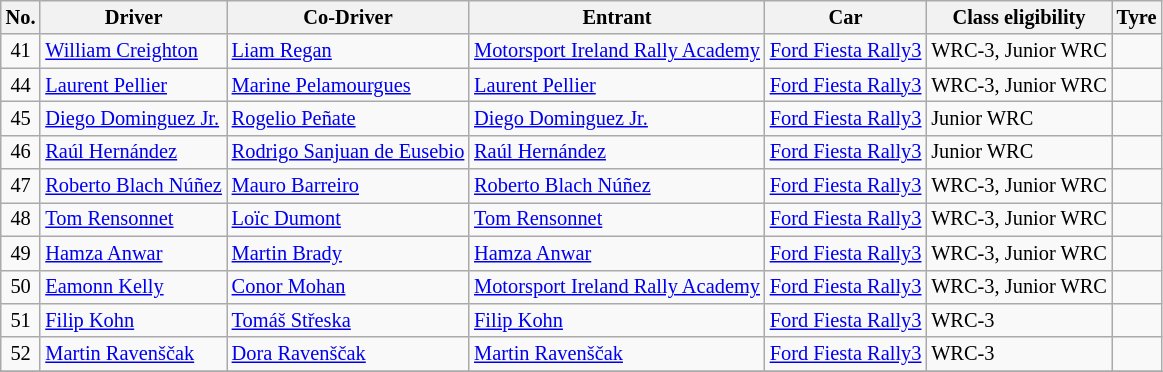<table class="wikitable" style="font-size: 85%;">
<tr>
<th>No.</th>
<th>Driver</th>
<th>Co-Driver</th>
<th>Entrant</th>
<th>Car</th>
<th>Class eligibility</th>
<th>Tyre</th>
</tr>
<tr>
<td align="center">41</td>
<td> <a href='#'>William Creighton</a></td>
<td> <a href='#'>Liam Regan</a></td>
<td> <a href='#'>Motorsport Ireland Rally Academy</a></td>
<td><a href='#'>Ford Fiesta Rally3</a></td>
<td>WRC-3, Junior WRC</td>
<td align="center"></td>
</tr>
<tr>
<td align="center">44</td>
<td> <a href='#'>Laurent Pellier</a></td>
<td> <a href='#'>Marine Pelamourgues</a></td>
<td> <a href='#'>Laurent Pellier</a></td>
<td><a href='#'>Ford Fiesta Rally3</a></td>
<td>WRC-3, Junior WRC</td>
<td align="center"></td>
</tr>
<tr>
<td align="center">45</td>
<td> <a href='#'>Diego Dominguez Jr.</a></td>
<td> <a href='#'>Rogelio Peñate</a></td>
<td> <a href='#'>Diego Dominguez Jr.</a></td>
<td><a href='#'>Ford Fiesta Rally3</a></td>
<td>Junior WRC</td>
<td align="center"></td>
</tr>
<tr>
<td align="center">46</td>
<td> <a href='#'>Raúl Hernández</a></td>
<td> <a href='#'>Rodrigo Sanjuan de Eusebio</a></td>
<td> <a href='#'>Raúl Hernández</a></td>
<td><a href='#'>Ford Fiesta Rally3</a></td>
<td>Junior WRC</td>
<td align="center"></td>
</tr>
<tr>
<td align="center">47</td>
<td> <a href='#'>Roberto Blach Núñez</a></td>
<td> <a href='#'>Mauro Barreiro</a></td>
<td> <a href='#'>Roberto Blach Núñez</a></td>
<td><a href='#'>Ford Fiesta Rally3</a></td>
<td>WRC-3, Junior WRC</td>
<td align="center"></td>
</tr>
<tr>
<td align="center">48</td>
<td> <a href='#'>Tom Rensonnet</a></td>
<td> <a href='#'>Loïc Dumont</a></td>
<td> <a href='#'>Tom Rensonnet</a></td>
<td><a href='#'>Ford Fiesta Rally3</a></td>
<td>WRC-3, Junior WRC</td>
<td align="center"></td>
</tr>
<tr>
<td align="center">49</td>
<td> <a href='#'>Hamza Anwar</a></td>
<td> <a href='#'>Martin Brady</a></td>
<td> <a href='#'>Hamza Anwar</a></td>
<td><a href='#'>Ford Fiesta Rally3</a></td>
<td>WRC-3, Junior WRC</td>
<td align="center"></td>
</tr>
<tr>
<td align="center">50</td>
<td> <a href='#'>Eamonn Kelly</a></td>
<td> <a href='#'>Conor Mohan</a></td>
<td> <a href='#'>Motorsport Ireland Rally Academy</a></td>
<td><a href='#'>Ford Fiesta Rally3</a></td>
<td>WRC-3, Junior WRC</td>
<td align="center"></td>
</tr>
<tr>
<td align="center">51</td>
<td> <a href='#'>Filip Kohn</a></td>
<td> <a href='#'>Tomáš Střeska</a></td>
<td> <a href='#'>Filip Kohn</a></td>
<td><a href='#'>Ford Fiesta Rally3</a></td>
<td>WRC-3</td>
<td align="center"></td>
</tr>
<tr>
<td align="center">52</td>
<td> <a href='#'>Martin Ravenščak</a></td>
<td> <a href='#'>Dora Ravenščak</a></td>
<td> <a href='#'>Martin Ravenščak</a></td>
<td><a href='#'>Ford Fiesta Rally3</a></td>
<td>WRC-3</td>
<td align="center"></td>
</tr>
<tr>
</tr>
</table>
